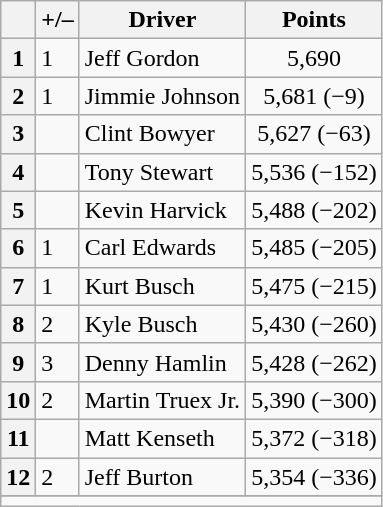<table class="wikitable">
<tr>
<th scope="col"></th>
<th scope="col">+/–</th>
<th scope="col">Driver</th>
<th scope="col">Points</th>
</tr>
<tr>
<th scope="row"><strong>1</strong></th>
<td align="left"> 1</td>
<td>Jeff Gordon</td>
<td style="text-align:center;">5,690</td>
</tr>
<tr>
<th scope="row"><strong>2</strong></th>
<td align="left"> 1</td>
<td>Jimmie Johnson</td>
<td style="text-align:center;">5,681 (−9)</td>
</tr>
<tr>
<th scope="row"><strong>3</strong></th>
<td align="left"></td>
<td>Clint Bowyer</td>
<td style="text-align:center;">5,627 (−63)</td>
</tr>
<tr>
<th scope="row"><strong>4</strong></th>
<td align="left"></td>
<td>Tony Stewart</td>
<td style="text-align:center;">5,536 (−152)</td>
</tr>
<tr>
<th scope="row"><strong>5</strong></th>
<td align="left"></td>
<td>Kevin Harvick</td>
<td style="text-align:center;">5,488 (−202)</td>
</tr>
<tr>
<th scope="row"><strong>6</strong></th>
<td align="left"> 1</td>
<td>Carl Edwards</td>
<td style="text-align:center;">5,485 (−205)</td>
</tr>
<tr>
<th scope="row"><strong>7</strong></th>
<td align="left"> 1</td>
<td>Kurt Busch</td>
<td style="text-align:center;">5,475 (−215)</td>
</tr>
<tr>
<th scope="row"><strong>8</strong></th>
<td align="left"> 2</td>
<td>Kyle Busch</td>
<td style="text-align:center;">5,430 (−260)</td>
</tr>
<tr>
<th scope="row"><strong>9</strong></th>
<td align="left"> 3</td>
<td>Denny Hamlin</td>
<td style="text-align:center;">5,428 (−262)</td>
</tr>
<tr>
<th scope="row"><strong>10</strong></th>
<td align="left"> 2</td>
<td>Martin Truex Jr.</td>
<td style="text-align:center;">5,390 (−300)</td>
</tr>
<tr>
<th scope="row"><strong>11</strong></th>
<td align="left"></td>
<td>Matt Kenseth</td>
<td style="text-align:center;">5,372 (−318)</td>
</tr>
<tr>
<th scope="row"><strong>12</strong></th>
<td align="left"> 2</td>
<td>Jeff Burton</td>
<td style="text-align:center;">5,354 (−336)</td>
</tr>
<tr>
</tr>
<tr class="sortbottom">
<td colspan="9"></td>
</tr>
</table>
